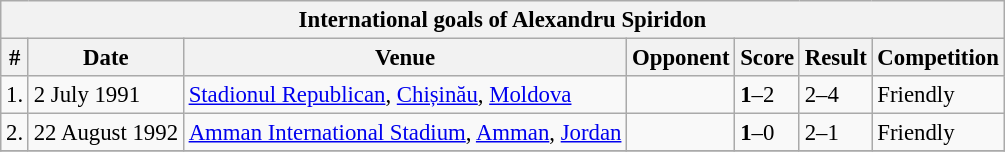<table class="wikitable" style="font-size:95%;">
<tr>
<th colspan=7>International goals of Alexandru Spiridon</th>
</tr>
<tr>
<th>#</th>
<th>Date</th>
<th>Venue</th>
<th>Opponent</th>
<th>Score</th>
<th>Result</th>
<th>Competition</th>
</tr>
<tr>
<td>1.</td>
<td>2 July 1991</td>
<td><a href='#'>Stadionul Republican</a>, <a href='#'>Chișinău</a>, <a href='#'>Moldova</a></td>
<td></td>
<td><strong>1</strong>–2</td>
<td>2–4</td>
<td>Friendly</td>
</tr>
<tr>
<td>2.</td>
<td>22 August 1992</td>
<td><a href='#'>Amman International Stadium</a>, <a href='#'>Amman</a>, <a href='#'>Jordan</a></td>
<td></td>
<td><strong>1</strong>–0</td>
<td>2–1</td>
<td>Friendly</td>
</tr>
<tr>
</tr>
</table>
